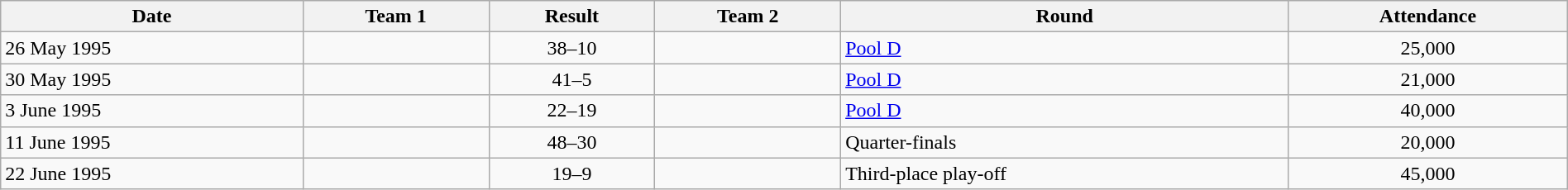<table class="wikitable" style="text-align: left;" width="100%">
<tr>
<th>Date</th>
<th>Team 1</th>
<th>Result</th>
<th>Team 2</th>
<th>Round</th>
<th>Attendance</th>
</tr>
<tr>
<td>26 May 1995</td>
<td></td>
<td style="text-align:center;">38–10</td>
<td></td>
<td><a href='#'>Pool D</a></td>
<td style="text-align:center;">25,000</td>
</tr>
<tr>
<td>30 May 1995</td>
<td></td>
<td style="text-align:center;">41–5</td>
<td></td>
<td><a href='#'>Pool D</a></td>
<td style="text-align:center;">21,000</td>
</tr>
<tr>
<td>3 June 1995</td>
<td></td>
<td style="text-align:center;">22–19</td>
<td></td>
<td><a href='#'>Pool D</a></td>
<td style="text-align:center;">40,000</td>
</tr>
<tr>
<td>11 June 1995</td>
<td></td>
<td style="text-align:center;">48–30</td>
<td></td>
<td>Quarter-finals</td>
<td style="text-align:center;">20,000</td>
</tr>
<tr>
<td>22 June 1995</td>
<td></td>
<td style="text-align:center;">19–9</td>
<td></td>
<td>Third-place play-off</td>
<td style="text-align:center;">45,000</td>
</tr>
</table>
